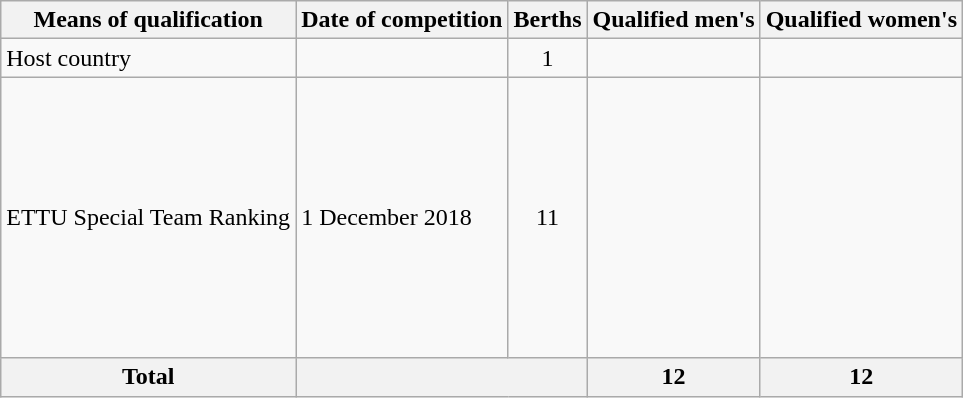<table class="wikitable">
<tr>
<th>Means of qualification</th>
<th>Date of competition</th>
<th>Berths</th>
<th>Qualified men's</th>
<th>Qualified women's</th>
</tr>
<tr>
<td>Host country</td>
<td></td>
<td align=center>1</td>
<td></td>
<td></td>
</tr>
<tr>
<td>ETTU Special Team Ranking</td>
<td>1 December 2018</td>
<td align=center>11</td>
<td><br><br><br><br><br><br><br><br><br><br></td>
<td><br><br><br><br><br><br><br><br><br><br></td>
</tr>
<tr>
<th>Total</th>
<th colspan=2> </th>
<th>12</th>
<th>12</th>
</tr>
</table>
